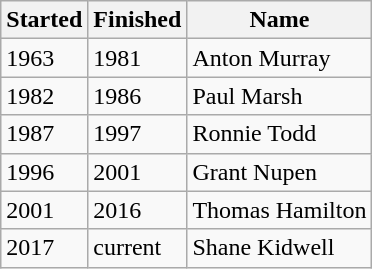<table class="wikitable" border="1">
<tr>
<th><strong>Started</strong></th>
<th><strong>Finished</strong></th>
<th><strong>Name</strong></th>
</tr>
<tr>
<td>1963</td>
<td>1981</td>
<td>Anton Murray</td>
</tr>
<tr>
<td>1982</td>
<td>1986</td>
<td>Paul Marsh</td>
</tr>
<tr>
<td>1987</td>
<td>1997</td>
<td>Ronnie Todd</td>
</tr>
<tr>
<td>1996</td>
<td>2001</td>
<td>Grant Nupen</td>
</tr>
<tr>
<td>2001</td>
<td>2016</td>
<td>Thomas Hamilton</td>
</tr>
<tr>
<td>2017</td>
<td>current</td>
<td>Shane Kidwell</td>
</tr>
</table>
